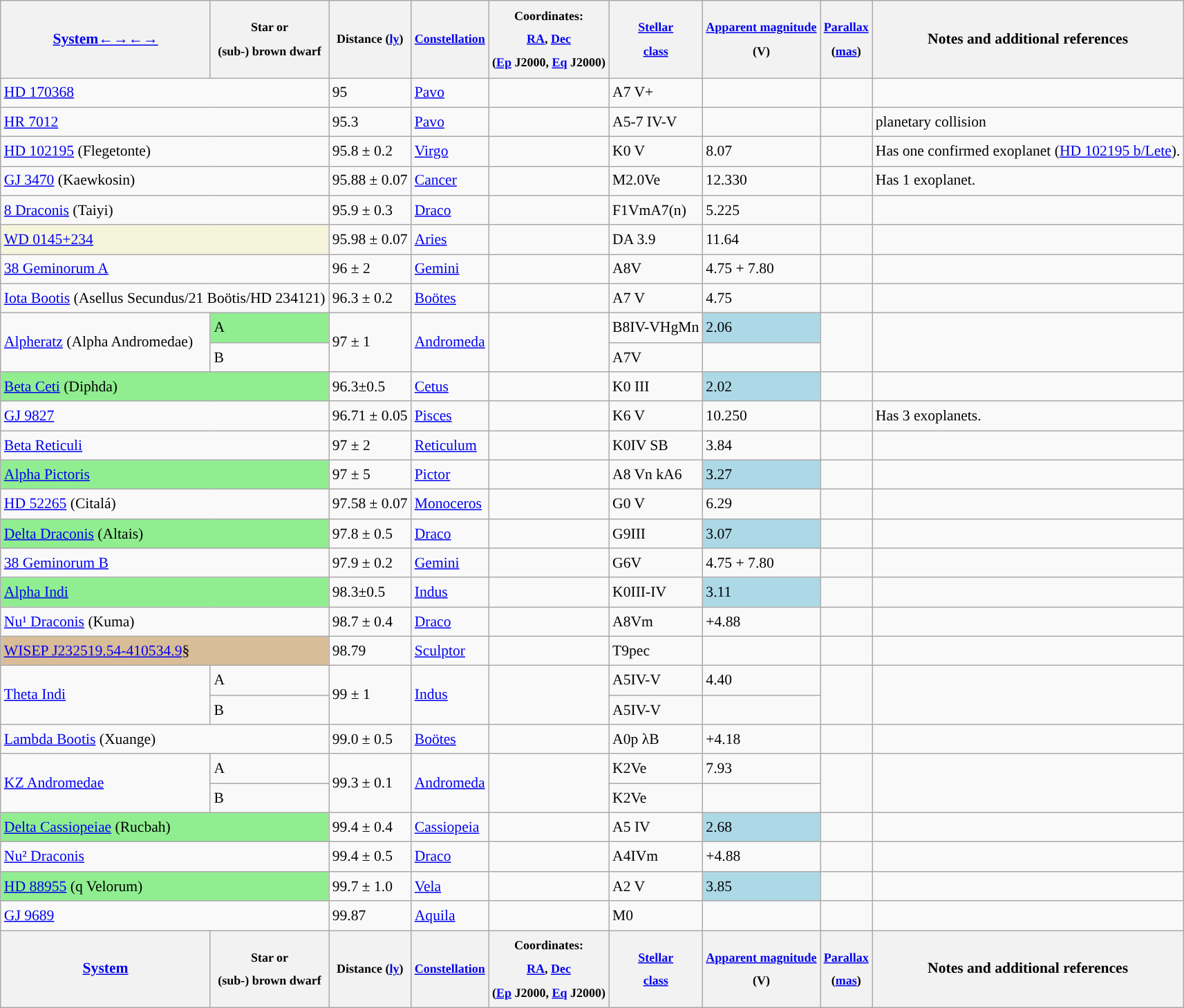<table class="wikitable sortable" style="font-size:90%; line-height:1.5em; position:relative">
<tr>
<th scope="col"><a href='#'>System</a><span><a href='#'>←</a></span><span><a href='#'>→</a></span><span><a href='#'>←</a></span><span><a href='#'>→</a></span></th>
<th><small>Star or<br>(sub-) brown dwarf</small></th>
<th scope="col"><small>Distance (<a href='#'>ly</a>)</small></th>
<th><small><a href='#'>Constellation</a></small></th>
<th><small>Coordinates:<br><a href='#'>RA</a>, <a href='#'>Dec</a><br>(<a href='#'>Ep</a> J2000, <a href='#'>Eq</a> J2000)</small></th>
<th scope="col"><small><a href='#'>Stellar<br>class</a></small></th>
<th scope="col"><small><a href='#'>Apparent magnitude</a><br>(V)</small></th>
<th scope="col"><small><a href='#'>Parallax</a><br>(<a href='#'>mas</a>)</small></th>
<th scope="col">Notes and additional references</th>
</tr>
<tr>
<td colspan = '2'><a href='#'>HD 170368</a></td>
<td>95</td>
<td><a href='#'>Pavo</a></td>
<td></td>
<td style="background: ">A7 V+</td>
<td></td>
<td></td>
<td></td>
</tr>
<tr>
<td colspan = '2'><a href='#'>HR 7012</a></td>
<td>95.3</td>
<td><a href='#'>Pavo</a></td>
<td></td>
<td style="background: ">A5-7 IV-V</td>
<td></td>
<td></td>
<td>planetary collision</td>
</tr>
<tr>
<td colspan = '2'><a href='#'>HD 102195</a> (Flegetonte)</td>
<td>95.8 ± 0.2</td>
<td><a href='#'>Virgo</a></td>
<td></td>
<td style="background: ">K0 V</td>
<td>8.07</td>
<td></td>
<td>Has one confirmed exoplanet (<a href='#'>HD 102195 b/Lete</a>).</td>
</tr>
<tr>
<td colspan = '2'><a href='#'>GJ 3470</a> (Kaewkosin)</td>
<td>95.88 ± 0.07</td>
<td><a href='#'>Cancer</a></td>
<td></td>
<td style="background: ">M2.0Ve</td>
<td>12.330</td>
<td></td>
<td>Has 1 exoplanet.</td>
</tr>
<tr>
<td colspan = '2'><a href='#'>8 Draconis</a> (Taiyi)</td>
<td>95.9 ± 0.3</td>
<td><a href='#'>Draco</a></td>
<td></td>
<td style="background: ">F1VmA7(n)</td>
<td>5.225</td>
<td></td>
<td></td>
</tr>
<tr>
<td colspan = '2' style="background-color:#F5F5DC"><a href='#'>WD 0145+234</a></td>
<td>95.98 ± 0.07</td>
<td><a href='#'>Aries</a></td>
<td></td>
<td style="background: ">DA 3.9</td>
<td>11.64</td>
<td></td>
<td></td>
</tr>
<tr>
<td colspan = '2'><a href='#'>38 Geminorum A</a></td>
<td>96 ± 2</td>
<td><a href='#'>Gemini</a></td>
<td></td>
<td style="background: ">A8V</td>
<td>4.75 + 7.80</td>
<td></td>
<td></td>
</tr>
<tr>
<td colspan = '2'><a href='#'>Iota Bootis</a> (Asellus Secundus/21 Boötis/HD 234121)</td>
<td>96.3 ± 0.2</td>
<td><a href='#'>Boötes</a></td>
<td></td>
<td style="background: ">A7 V</td>
<td>4.75</td>
<td></td>
<td></td>
</tr>
<tr>
<td rowspan='2'><a href='#'>Alpheratz</a> (Alpha Andromedae)</td>
<td style="background-color: lightgreen">A</td>
<td rowspan='2'>97 ± 1</td>
<td rowspan='2'><a href='#'>Andromeda</a></td>
<td rowspan='2'></td>
<td style="background: ">B8IV-VHgMn</td>
<td style="background-color: lightblue">2.06</td>
<td rowspan='2'></td>
<td rowspan='2'></td>
</tr>
<tr>
<td>B</td>
<td style="background: ">A7V</td>
<td></td>
</tr>
<tr>
<td colspan = '2' style="background-color: lightgreen"><a href='#'>Beta Ceti</a> (Diphda)</td>
<td>96.3±0.5</td>
<td><a href='#'>Cetus</a></td>
<td></td>
<td style="background: ">K0 III</td>
<td style="background-color: lightblue">2.02</td>
<td></td>
<td></td>
</tr>
<tr>
<td colspan = '2'><a href='#'>GJ 9827</a></td>
<td>96.71 ± 0.05</td>
<td><a href='#'>Pisces</a></td>
<td></td>
<td style="background: ">K6 V</td>
<td>10.250</td>
<td></td>
<td>Has 3 exoplanets.</td>
</tr>
<tr>
<td colspan = '2'><a href='#'>Beta Reticuli</a></td>
<td>97 ± 2</td>
<td><a href='#'>Reticulum</a></td>
<td></td>
<td style="background: ">K0IV SB</td>
<td>3.84</td>
<td></td>
<td></td>
</tr>
<tr>
<td colspan = '2' style="background-color: lightgreen"><a href='#'>Alpha Pictoris</a></td>
<td>97 ± 5</td>
<td><a href='#'>Pictor</a></td>
<td></td>
<td style="background: ">A8 Vn kA6</td>
<td style="background-color: lightblue">3.27</td>
<td></td>
<td></td>
</tr>
<tr>
<td colspan = '2'><a href='#'>HD 52265</a> (Citalá)</td>
<td>97.58 ± 0.07</td>
<td><a href='#'>Monoceros</a></td>
<td></td>
<td style="background: ">G0 V</td>
<td>6.29</td>
<td></td>
<td></td>
</tr>
<tr>
<td colspan = '2' style="background-color: lightgreen"><a href='#'>Delta Draconis</a> (Altais)</td>
<td>97.8 ± 0.5</td>
<td><a href='#'>Draco</a></td>
<td></td>
<td style="background: ">G9III</td>
<td style="background-color: lightblue">3.07</td>
<td></td>
<td></td>
</tr>
<tr>
<td colspan = '2'><a href='#'>38 Geminorum B</a></td>
<td>97.9 ± 0.2</td>
<td><a href='#'>Gemini</a></td>
<td></td>
<td style="background: ">G6V</td>
<td>4.75 + 7.80</td>
<td></td>
<td></td>
</tr>
<tr>
<td colspan = '2' style="background-color: lightgreen"><a href='#'>Alpha Indi</a></td>
<td>98.3±0.5</td>
<td><a href='#'>Indus</a></td>
<td></td>
<td style="background: ">K0III-IV</td>
<td style="background-color: lightblue">3.11</td>
<td></td>
<td></td>
</tr>
<tr>
<td colspan = '2'><a href='#'>Nu¹ Draconis</a> (Kuma)</td>
<td>98.7 ± 0.4</td>
<td><a href='#'>Draco</a></td>
<td></td>
<td style="background: ">A8Vm</td>
<td>+4.88</td>
<td></td>
<td></td>
</tr>
<tr>
<td colspan = '2' style="background-color:#D8BD98"><a href='#'>WISEP J232519.54-410534.9</a>§</td>
<td>98.79</td>
<td><a href='#'>Sculptor</a></td>
<td></td>
<td style="background: ">T9pec</td>
<td></td>
<td></td>
<td></td>
</tr>
<tr>
<td rowspan='2'><a href='#'>Theta Indi</a></td>
<td>A</td>
<td rowspan='2'>99 ± 1</td>
<td rowspan='2'><a href='#'>Indus</a></td>
<td rowspan='2'></td>
<td style="background: ">A5IV-V</td>
<td>4.40</td>
<td rowspan='2'></td>
<td rowspan='2'></td>
</tr>
<tr>
<td>B</td>
<td style="background: ">A5IV-V</td>
<td></td>
</tr>
<tr>
<td colspan = '2'><a href='#'>Lambda Bootis</a> (Xuange)</td>
<td>99.0 ± 0.5</td>
<td><a href='#'>Boötes</a></td>
<td></td>
<td style="background: ">A0p λB</td>
<td>+4.18</td>
<td></td>
<td></td>
</tr>
<tr>
<td rowspan='2'><a href='#'>KZ Andromedae</a></td>
<td>A</td>
<td rowspan='2'>99.3 ± 0.1</td>
<td rowspan='2'><a href='#'>Andromeda</a></td>
<td rowspan='2'></td>
<td style="background: ">K2Ve</td>
<td>7.93</td>
<td rowspan='2'></td>
<td rowspan='2'></td>
</tr>
<tr>
<td>B</td>
<td style="background: ">K2Ve</td>
<td></td>
</tr>
<tr>
<td colspan = '2' style="background-color: lightgreen"><a href='#'>Delta Cassiopeiae</a> (Rucbah)</td>
<td>99.4 ± 0.4</td>
<td><a href='#'>Cassiopeia</a></td>
<td></td>
<td style="background: ">A5 IV</td>
<td style="background-color: lightblue">2.68</td>
<td></td>
<td></td>
</tr>
<tr>
<td colspan = '2'><a href='#'>Nu² Draconis</a></td>
<td>99.4 ± 0.5</td>
<td><a href='#'>Draco</a></td>
<td></td>
<td style="background: ">A4IVm</td>
<td>+4.88</td>
<td></td>
<td></td>
</tr>
<tr>
<td colspan = '2' style="background-color: lightgreen"><a href='#'>HD 88955</a> (q Velorum)</td>
<td>99.7 ± 1.0</td>
<td><a href='#'>Vela</a></td>
<td></td>
<td style="background: ">A2 V</td>
<td style="background-color: lightblue">3.85</td>
<td></td>
<td></td>
</tr>
<tr>
<td colspan = '2'><a href='#'>GJ 9689</a></td>
<td>99.87</td>
<td><a href='#'>Aquila</a></td>
<td></td>
<td style="background: ">M0</td>
<td></td>
<td></td>
<td></td>
</tr>
<tr>
<th scope="col"><a href='#'>System</a></th>
<th><small>Star or<br>(sub-) brown dwarf</small></th>
<th scope="col"><small>Distance (<a href='#'>ly</a>)</small></th>
<th><small><a href='#'>Constellation</a></small></th>
<th><small>Coordinates:<br><a href='#'>RA</a>, <a href='#'>Dec</a><br>(<a href='#'>Ep</a> J2000, <a href='#'>Eq</a> J2000)</small></th>
<th scope="col"><small><a href='#'>Stellar<br>class</a></small></th>
<th scope="col"><small><a href='#'>Apparent magnitude</a><br>(V)</small></th>
<th scope="col"><small><a href='#'>Parallax</a><br>(<a href='#'>mas</a>)</small></th>
<th scope="col">Notes and additional references</th>
</tr>
</table>
